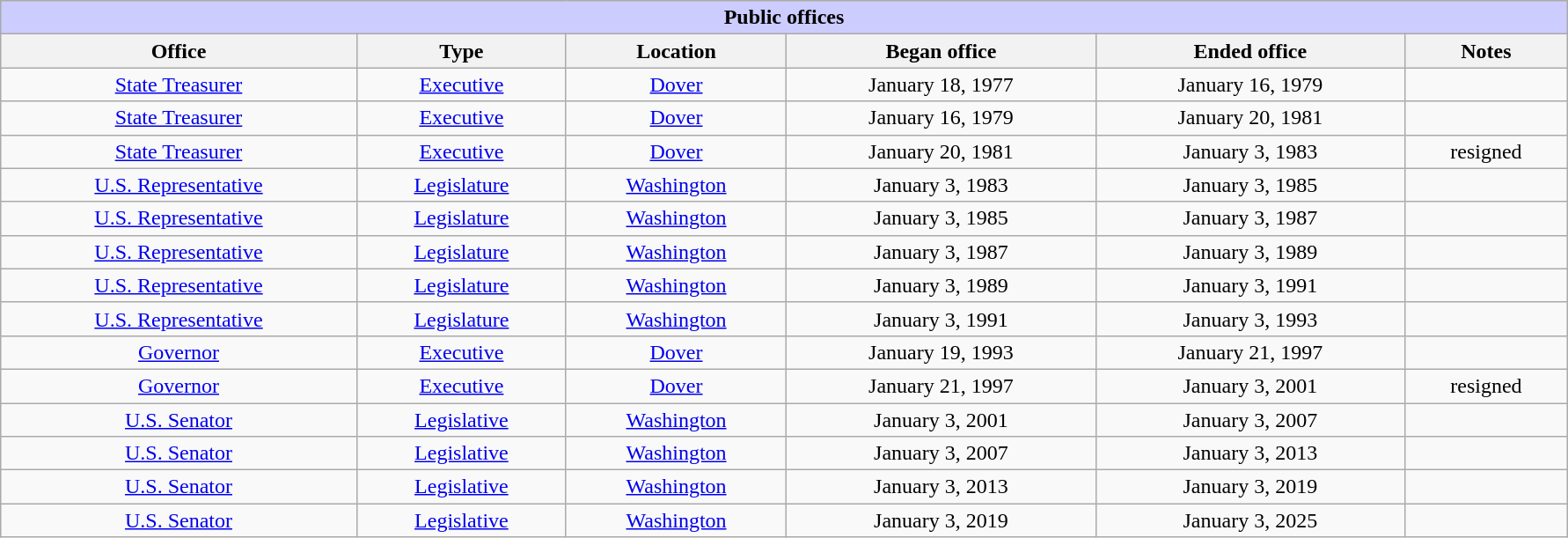<table class="wikitable"  style="text-align:center; width:94%; margin:auto;">
<tr style="background:#ccc;">
<th colspan="7" style="background:#ccf;">Public offices</th>
</tr>
<tr>
<th>Office</th>
<th>Type</th>
<th>Location</th>
<th>Began office</th>
<th>Ended office</th>
<th>Notes</th>
</tr>
<tr>
<td><a href='#'>State Treasurer</a></td>
<td><a href='#'>Executive</a></td>
<td><a href='#'>Dover</a></td>
<td>January 18, 1977</td>
<td>January 16, 1979</td>
<td></td>
</tr>
<tr>
<td><a href='#'>State Treasurer</a></td>
<td><a href='#'>Executive</a></td>
<td><a href='#'>Dover</a></td>
<td>January 16, 1979</td>
<td>January 20, 1981</td>
<td></td>
</tr>
<tr>
<td><a href='#'>State Treasurer</a></td>
<td><a href='#'>Executive</a></td>
<td><a href='#'>Dover</a></td>
<td>January 20, 1981</td>
<td>January 3, 1983</td>
<td>resigned</td>
</tr>
<tr>
<td><a href='#'>U.S. Representative</a></td>
<td><a href='#'>Legislature</a></td>
<td><a href='#'>Washington</a></td>
<td>January 3, 1983</td>
<td>January 3, 1985</td>
<td></td>
</tr>
<tr>
<td><a href='#'>U.S. Representative</a></td>
<td><a href='#'>Legislature</a></td>
<td><a href='#'>Washington</a></td>
<td>January 3, 1985</td>
<td>January 3, 1987</td>
<td></td>
</tr>
<tr>
<td><a href='#'>U.S. Representative</a></td>
<td><a href='#'>Legislature</a></td>
<td><a href='#'>Washington</a></td>
<td>January 3, 1987</td>
<td>January 3, 1989</td>
<td></td>
</tr>
<tr>
<td><a href='#'>U.S. Representative</a></td>
<td><a href='#'>Legislature</a></td>
<td><a href='#'>Washington</a></td>
<td>January 3, 1989</td>
<td>January 3, 1991</td>
<td></td>
</tr>
<tr>
<td><a href='#'>U.S. Representative</a></td>
<td><a href='#'>Legislature</a></td>
<td><a href='#'>Washington</a></td>
<td>January 3, 1991</td>
<td>January 3, 1993</td>
<td></td>
</tr>
<tr>
<td><a href='#'>Governor</a></td>
<td><a href='#'>Executive</a></td>
<td><a href='#'>Dover</a></td>
<td>January 19, 1993</td>
<td>January 21, 1997</td>
<td></td>
</tr>
<tr>
<td><a href='#'>Governor</a></td>
<td><a href='#'>Executive</a></td>
<td><a href='#'>Dover</a></td>
<td>January 21, 1997</td>
<td>January 3, 2001</td>
<td>resigned</td>
</tr>
<tr>
<td><a href='#'>U.S. Senator</a></td>
<td><a href='#'>Legislative</a></td>
<td><a href='#'>Washington</a></td>
<td>January 3, 2001</td>
<td>January 3, 2007</td>
<td></td>
</tr>
<tr>
<td><a href='#'>U.S. Senator</a></td>
<td><a href='#'>Legislative</a></td>
<td><a href='#'>Washington</a></td>
<td>January 3, 2007</td>
<td>January 3, 2013</td>
<td></td>
</tr>
<tr>
<td><a href='#'>U.S. Senator</a></td>
<td><a href='#'>Legislative</a></td>
<td><a href='#'>Washington</a></td>
<td>January 3, 2013</td>
<td>January 3, 2019</td>
<td></td>
</tr>
<tr>
<td><a href='#'>U.S. Senator</a></td>
<td><a href='#'>Legislative</a></td>
<td><a href='#'>Washington</a></td>
<td>January 3, 2019</td>
<td>January 3, 2025</td>
<td></td>
</tr>
</table>
